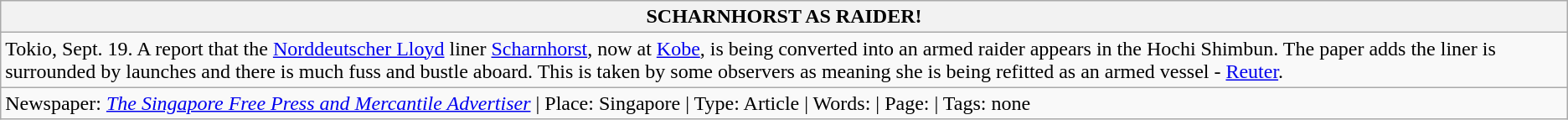<table class="wikitable">
<tr>
<th>SCHARNHORST AS RAIDER!</th>
</tr>
<tr>
<td>Tokio, Sept. 19. A report that the <a href='#'>Norddeutscher Lloyd</a> liner <a href='#'>Scharnhorst</a>, now at <a href='#'>Kobe</a>, is being converted into an armed raider appears in the Hochi Shimbun. The paper adds the liner is surrounded by launches and there is much fuss and bustle aboard. This is taken by some observers as meaning she is being refitted as an armed vessel - <a href='#'>Reuter</a>.</td>
</tr>
<tr>
<td Published: 20 September 1939>Newspaper: <a href='#'><em>The Singapore Free Press and Mercantile Advertiser</em></a> | Place: Singapore | Type: Article | Words:  | Page:  | Tags: none</td>
</tr>
</table>
